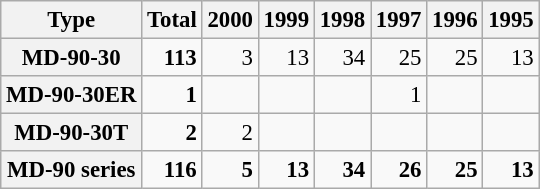<table class="wikitable" style="text-align:right; font-size:95%;">
<tr>
<th>Type</th>
<th>Total</th>
<th>2000</th>
<th>1999</th>
<th>1998</th>
<th>1997</th>
<th>1996</th>
<th>1995</th>
</tr>
<tr>
<th>MD-90-30</th>
<td><strong>113</strong></td>
<td>3</td>
<td>13</td>
<td>34</td>
<td>25</td>
<td>25</td>
<td>13</td>
</tr>
<tr>
<th>MD-90-30ER</th>
<td><strong>1</strong></td>
<td></td>
<td></td>
<td></td>
<td>1</td>
<td></td>
<td></td>
</tr>
<tr>
<th>MD-90-30T</th>
<td><strong>2</strong></td>
<td>2</td>
<td></td>
<td></td>
<td></td>
<td></td>
<td></td>
</tr>
<tr>
<th>MD-90 series</th>
<td><strong>116</strong></td>
<td><strong>5</strong></td>
<td><strong>13</strong></td>
<td><strong>34</strong></td>
<td><strong>26</strong></td>
<td><strong>25</strong></td>
<td><strong>13</strong></td>
</tr>
</table>
